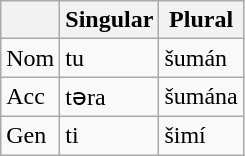<table class="wikitable">
<tr>
<th></th>
<th>Singular</th>
<th>Plural</th>
</tr>
<tr>
<td>Nom</td>
<td>tu</td>
<td>šumán</td>
</tr>
<tr>
<td>Acc</td>
<td>təra</td>
<td>šumána</td>
</tr>
<tr>
<td>Gen</td>
<td>ti</td>
<td>šimí</td>
</tr>
</table>
